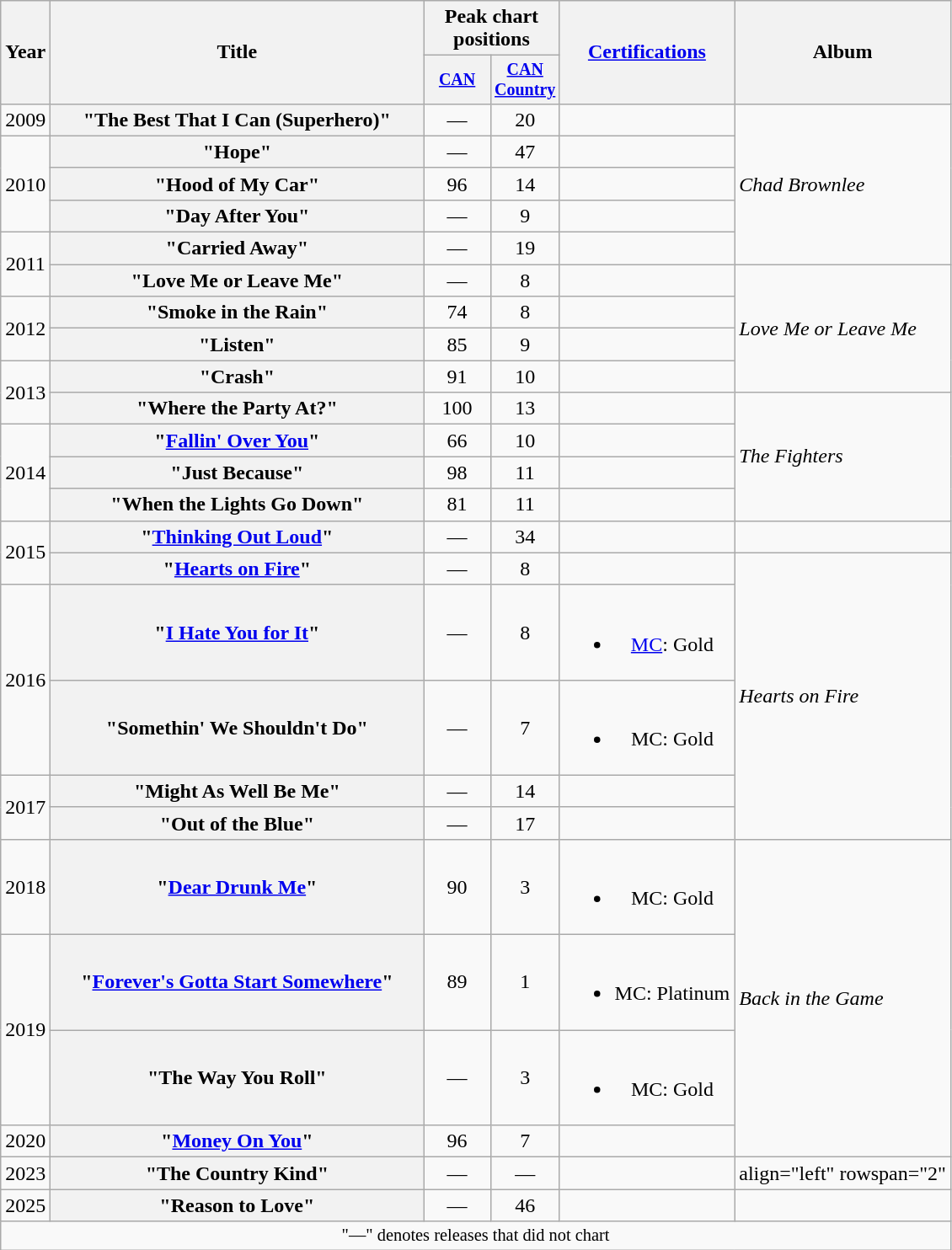<table class="wikitable plainrowheaders" style="text-align:center;">
<tr>
<th rowspan="2">Year</th>
<th rowspan="2" style="width:18em;">Title</th>
<th colspan="2">Peak chart<br>positions</th>
<th rowspan="2"><a href='#'>Certifications</a></th>
<th rowspan="2">Album</th>
</tr>
<tr style="font-size:smaller;">
<th style="width:3.5em;"><a href='#'>CAN</a><br></th>
<th style="width:3.5em;"><a href='#'>CAN Country</a><br></th>
</tr>
<tr>
<td>2009</td>
<th scope="row">"The Best That I Can (Superhero)"</th>
<td>—</td>
<td>20</td>
<td></td>
<td align="left" rowspan="5"><em>Chad Brownlee</em></td>
</tr>
<tr>
<td rowspan="3">2010</td>
<th scope="row">"Hope"</th>
<td>—</td>
<td>47</td>
<td></td>
</tr>
<tr>
<th scope="row">"Hood of My Car"</th>
<td>96</td>
<td>14</td>
<td></td>
</tr>
<tr>
<th scope="row">"Day After You"</th>
<td>—</td>
<td>9</td>
<td></td>
</tr>
<tr>
<td rowspan="2">2011</td>
<th scope="row">"Carried Away"</th>
<td>—</td>
<td>19</td>
<td></td>
</tr>
<tr>
<th scope="row">"Love Me or Leave Me"</th>
<td>—</td>
<td>8</td>
<td></td>
<td align="left" rowspan="4"><em>Love Me or Leave Me</em></td>
</tr>
<tr>
<td rowspan="2">2012</td>
<th scope="row">"Smoke in the Rain"</th>
<td>74</td>
<td>8</td>
<td></td>
</tr>
<tr>
<th scope="row">"Listen"</th>
<td>85</td>
<td>9</td>
<td></td>
</tr>
<tr>
<td rowspan="2">2013</td>
<th scope="row">"Crash"</th>
<td>91</td>
<td>10</td>
<td></td>
</tr>
<tr>
<th scope="row">"Where the Party At?"</th>
<td>100</td>
<td>13</td>
<td></td>
<td align="left" rowspan="4"><em>The Fighters</em></td>
</tr>
<tr>
<td rowspan="3">2014</td>
<th scope="row">"<a href='#'>Fallin' Over You</a>"</th>
<td>66</td>
<td>10</td>
<td></td>
</tr>
<tr>
<th scope="row">"Just Because"</th>
<td>98</td>
<td>11</td>
<td></td>
</tr>
<tr>
<th scope="row">"When the Lights Go Down"</th>
<td>81</td>
<td>11</td>
<td></td>
</tr>
<tr>
<td rowspan="2">2015</td>
<th scope="row">"<a href='#'>Thinking Out Loud</a>"</th>
<td>—</td>
<td>34</td>
<td></td>
<td></td>
</tr>
<tr>
<th scope="row">"<a href='#'>Hearts on Fire</a>"</th>
<td>—</td>
<td>8</td>
<td></td>
<td align="left" rowspan="5"><em>Hearts on Fire</em></td>
</tr>
<tr>
<td rowspan="2">2016</td>
<th scope="row">"<a href='#'>I Hate You for It</a>"</th>
<td>—</td>
<td>8</td>
<td><br><ul><li><a href='#'>MC</a>: Gold</li></ul></td>
</tr>
<tr>
<th scope="row">"Somethin' We Shouldn't Do"</th>
<td>—</td>
<td>7</td>
<td><br><ul><li>MC: Gold</li></ul></td>
</tr>
<tr>
<td rowspan="2">2017</td>
<th scope="row">"Might As Well Be Me"</th>
<td>—</td>
<td>14</td>
<td></td>
</tr>
<tr>
<th scope="row">"Out of the Blue"</th>
<td>—</td>
<td>17</td>
<td></td>
</tr>
<tr>
<td>2018</td>
<th scope="row">"<a href='#'>Dear Drunk Me</a>"</th>
<td>90</td>
<td>3</td>
<td><br><ul><li>MC: Gold</li></ul></td>
<td rowspan="4" align="left"><em>Back in the Game</em></td>
</tr>
<tr>
<td rowspan="2">2019</td>
<th scope="row">"<a href='#'>Forever's Gotta Start Somewhere</a>"</th>
<td>89</td>
<td>1</td>
<td><br><ul><li>MC: Platinum</li></ul></td>
</tr>
<tr>
<th scope="row">"The Way You Roll"</th>
<td>—</td>
<td>3</td>
<td><br><ul><li>MC: Gold</li></ul></td>
</tr>
<tr>
<td>2020</td>
<th scope="row">"<a href='#'>Money On You</a>"</th>
<td>96</td>
<td>7</td>
<td></td>
</tr>
<tr>
<td>2023</td>
<th scope="row">"The Country Kind"</th>
<td>—</td>
<td>—</td>
<td></td>
<td>align="left" rowspan="2" </td>
</tr>
<tr>
<td>2025</td>
<th scope="row">"Reason to Love"</th>
<td>—</td>
<td>46</td>
<td></td>
</tr>
<tr>
<td colspan="6" style="font-size:85%">"—" denotes releases that did not chart</td>
</tr>
</table>
